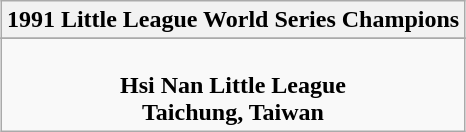<table class="wikitable" style="text-align: center; margin: 0 auto;">
<tr>
<th>1991 Little League World Series Champions</th>
</tr>
<tr>
</tr>
<tr>
<td><br><strong>Hsi Nan Little League</strong><br><strong>Taichung, Taiwan</strong></td>
</tr>
</table>
